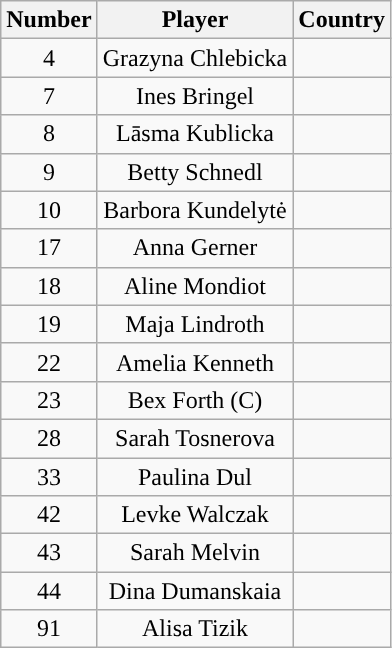<table class="wikitable" ; width:50%;">
<tr>
<th>Number</th>
<th>Player</th>
<th>Country</th>
</tr>
<tr>
<td style="text-align: center">4</td>
<td style="text-align: center">Grazyna Chlebicka</td>
<td></td>
</tr>
<tr>
<td style="text-align: center">7</td>
<td style="text-align: center">Ines Bringel</td>
<td></td>
</tr>
<tr>
<td style="text-align: center">8</td>
<td style="text-align: center">Lāsma Kublicka</td>
<td></td>
</tr>
<tr>
<td style="text-align: center">9</td>
<td style="text-align: center">Betty Schnedl</td>
<td></td>
</tr>
<tr>
<td style="text-align: center">10</td>
<td style="text-align: center">Barbora Kundelytė</td>
<td></td>
</tr>
<tr>
<td style="text-align: center">17</td>
<td style="text-align: center">Anna Gerner</td>
<td></td>
</tr>
<tr>
<td style="text-align: center">18</td>
<td style="text-align: center">Aline Mondiot</td>
<td></td>
</tr>
<tr>
<td style="text-align: center">19</td>
<td style="text-align: center">Maja Lindroth</td>
<td></td>
</tr>
<tr>
<td style="text-align: center">22</td>
<td style="text-align: center">Amelia Kenneth</td>
<td></td>
</tr>
<tr>
<td style="text-align: center">23</td>
<td style="text-align: center">Bex Forth (C)</td>
<td></td>
</tr>
<tr>
<td style="text-align: center">28</td>
<td style="text-align: center">Sarah Tosnerova</td>
<td></td>
</tr>
<tr>
<td style="text-align: center">33</td>
<td style="text-align: center">Paulina Dul</td>
<td></td>
</tr>
<tr>
<td style="text-align: center">42</td>
<td style="text-align: center">Levke Walczak</td>
<td></td>
</tr>
<tr>
<td style="text-align: center">43</td>
<td style="text-align: center">Sarah Melvin</td>
<td></td>
</tr>
<tr>
<td style="text-align: center">44</td>
<td style="text-align: center">Dina Dumanskaia</td>
<td></td>
</tr>
<tr>
<td style="text-align: center">91</td>
<td style="text-align: center">Alisa Tizik</td>
<td></td>
</tr>
</table>
